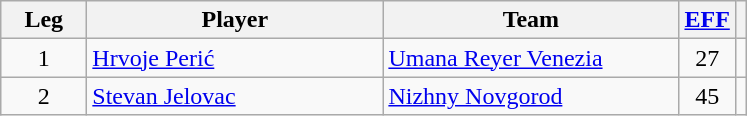<table class="wikitable sortable">
<tr>
<th width=50>Leg</th>
<th width=190>Player</th>
<th width=190>Team</th>
<th><a href='#'>EFF</a></th>
<th></th>
</tr>
<tr>
<td style="text-align:center;">1</td>
<td> <a href='#'>Hrvoje Perić</a></td>
<td> <a href='#'>Umana Reyer Venezia</a></td>
<td style="text-align:center;">27</td>
<td style="text-align:center;"></td>
</tr>
<tr>
<td style="text-align:center;">2</td>
<td> <a href='#'>Stevan Jelovac</a></td>
<td> <a href='#'>Nizhny Novgorod</a></td>
<td style="text-align:center;">45</td>
<td style="text-align:center;"></td>
</tr>
</table>
